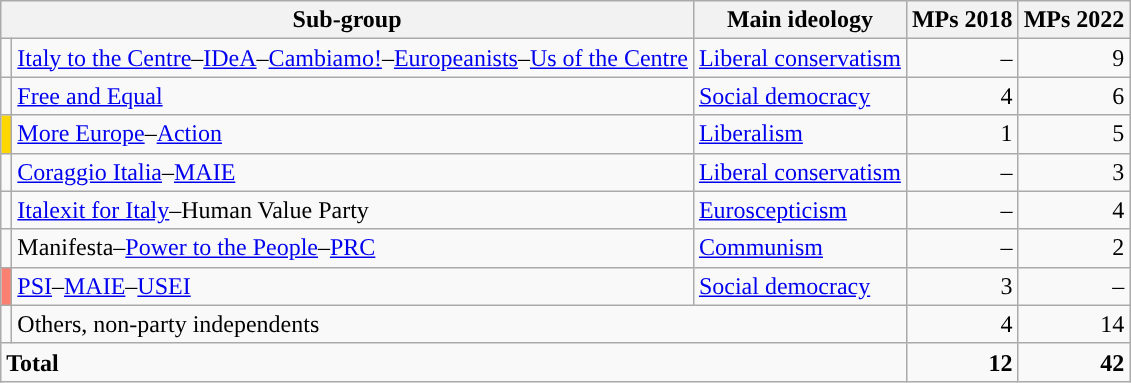<table class="wikitable" style="font-size:100%">
<tr>
<th colspan=2>Sub-group</th>
<th>Main ideology</th>
<th>MPs 2018</th>
<th>MPs 2022</th>
</tr>
<tr>
<td></td>
<td><a href='#'>Italy to the Centre</a>–<a href='#'>IDeA</a>–<a href='#'>Cambiamo!</a>–<a href='#'>Europeanists</a>–<a href='#'>Us of the Centre</a></td>
<td><a href='#'>Liberal conservatism</a></td>
<td align=right>–</td>
<td align=right>9</td>
</tr>
<tr>
<td></td>
<td><a href='#'>Free and Equal</a></td>
<td><a href='#'>Social democracy</a></td>
<td align=right>4</td>
<td align=right>6</td>
</tr>
<tr>
<td bgcolor="gold"></td>
<td><a href='#'>More Europe</a>–<a href='#'>Action</a></td>
<td><a href='#'>Liberalism</a></td>
<td align=right>1</td>
<td align=right>5</td>
</tr>
<tr>
<td></td>
<td><a href='#'>Coraggio Italia</a>–<a href='#'>MAIE</a></td>
<td><a href='#'>Liberal conservatism</a></td>
<td align=right>–</td>
<td align=right>3</td>
</tr>
<tr>
<td></td>
<td><a href='#'>Italexit for Italy</a>–Human Value Party</td>
<td><a href='#'>Euroscepticism</a></td>
<td align=right>–</td>
<td align=right>4</td>
</tr>
<tr>
<td></td>
<td>Manifesta–<a href='#'>Power to the People</a>–<a href='#'>PRC</a></td>
<td><a href='#'>Communism</a></td>
<td align=right>–</td>
<td align=right>2</td>
</tr>
<tr>
<td bgcolor="salmon"></td>
<td><a href='#'>PSI</a>–<a href='#'>MAIE</a>–<a href='#'>USEI</a></td>
<td><a href='#'>Social democracy</a></td>
<td align=right>3</td>
<td align=right>–</td>
</tr>
<tr>
<td></td>
<td colspan=2>Others, non-party independents</td>
<td align=right>4</td>
<td align=right>14</td>
</tr>
<tr>
<td colspan=3><strong>Total</strong></td>
<td align=right><strong>12</strong></td>
<td align=right><strong>42</strong></td>
</tr>
</table>
